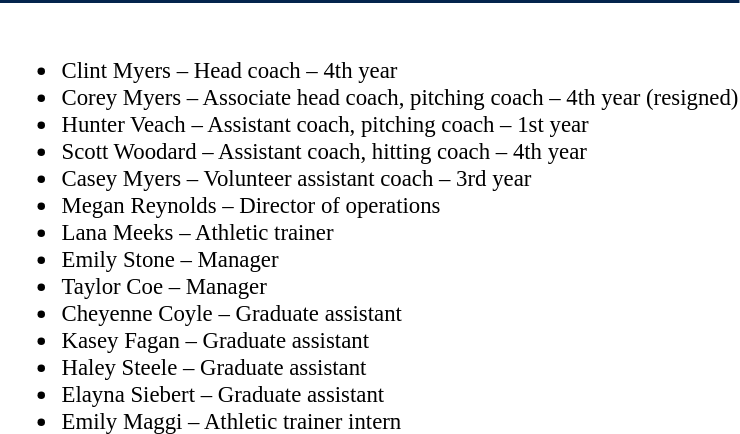<table class="toccolours" style="text-align: left;">
<tr>
<td colspan="12" style="background-color: #03244D; color: #ffffff"></td>
</tr>
<tr>
<td style="font-size: 95%;" valign="top"><br><ul><li>Clint Myers – Head coach – 4th year</li><li>Corey Myers – Associate head coach, pitching coach – 4th year (resigned)</li><li>Hunter Veach – Assistant coach, pitching coach – 1st year</li><li>Scott Woodard – Assistant coach, hitting coach – 4th year</li><li>Casey Myers – Volunteer assistant coach – 3rd year</li><li>Megan Reynolds – Director of operations</li><li>Lana Meeks – Athletic trainer</li><li>Emily Stone – Manager</li><li>Taylor Coe – Manager</li><li>Cheyenne Coyle – Graduate assistant</li><li>Kasey Fagan – Graduate assistant</li><li>Haley Steele – Graduate assistant</li><li>Elayna Siebert – Graduate assistant</li><li>Emily Maggi – Athletic trainer intern</li></ul></td>
</tr>
</table>
